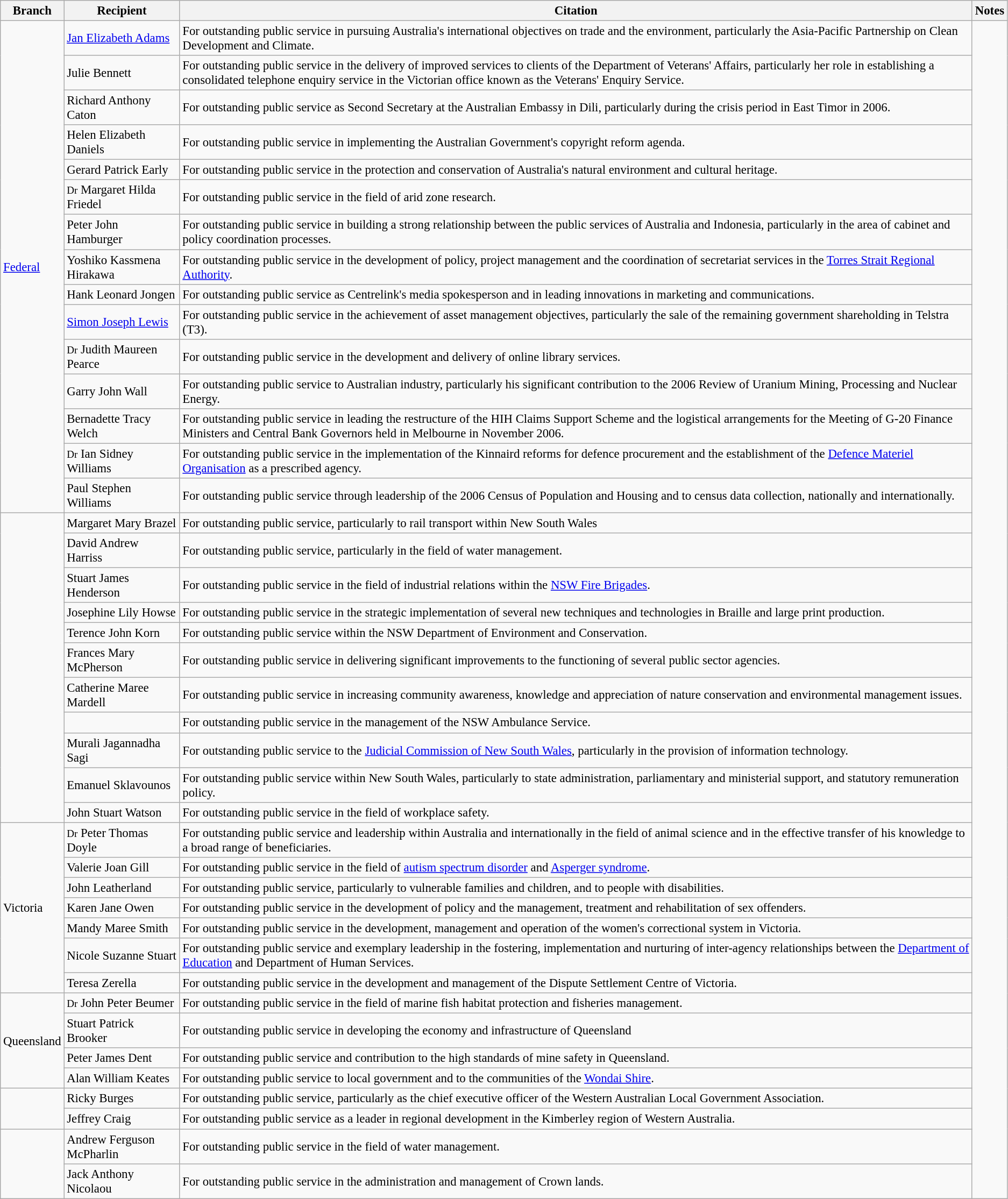<table class="wikitable" style="font-size:95%;">
<tr>
<th>Branch</th>
<th>Recipient</th>
<th>Citation</th>
<th colwidth=5%>Notes</th>
</tr>
<tr>
<td rowspan=15><a href='#'>Federal</a></td>
<td><a href='#'>Jan Elizabeth Adams</a></td>
<td>For outstanding public service in pursuing Australia's international objectives on trade and the environment, particularly the Asia-Pacific Partnership on Clean Development and Climate.</td>
<td rowspan=41></td>
</tr>
<tr>
<td>Julie Bennett</td>
<td>For outstanding public service in the delivery of improved services to clients of the Department of Veterans' Affairs, particularly her role in establishing a consolidated telephone enquiry service in the Victorian office known as the Veterans' Enquiry Service.</td>
</tr>
<tr>
<td>Richard Anthony Caton</td>
<td>For outstanding public service as Second Secretary at the Australian Embassy in Dili, particularly during the crisis period in East Timor in 2006.</td>
</tr>
<tr>
<td>Helen Elizabeth Daniels</td>
<td>For outstanding public service in implementing the Australian Government's copyright reform agenda.</td>
</tr>
<tr>
<td>Gerard Patrick Early</td>
<td>For outstanding public service in the protection and conservation of Australia's natural environment and cultural heritage.</td>
</tr>
<tr>
<td><small>Dr</small> Margaret Hilda Friedel</td>
<td>For outstanding public service in the field of arid zone research.</td>
</tr>
<tr>
<td>Peter John Hamburger</td>
<td>For outstanding public service in building a strong relationship between the public services of Australia and Indonesia, particularly in the area of cabinet and policy coordination processes.</td>
</tr>
<tr>
<td>Yoshiko Kassmena Hirakawa</td>
<td>For outstanding public service in the development of policy, project management and the coordination of secretariat services in the <a href='#'>Torres Strait Regional Authority</a>.</td>
</tr>
<tr>
<td>Hank Leonard Jongen</td>
<td>For outstanding public service as Centrelink's media spokesperson and in leading innovations in marketing and communications.</td>
</tr>
<tr>
<td><a href='#'>Simon Joseph Lewis</a></td>
<td>For outstanding public service in the achievement of asset management objectives, particularly the sale of the remaining government shareholding in Telstra (T3).</td>
</tr>
<tr>
<td><small>Dr</small> Judith Maureen Pearce</td>
<td>For outstanding public service in the development and delivery of online library services.</td>
</tr>
<tr>
<td>Garry John Wall</td>
<td>For outstanding public service to Australian industry, particularly his significant contribution to the 2006 Review of Uranium Mining, Processing and Nuclear Energy.</td>
</tr>
<tr>
<td>Bernadette Tracy Welch</td>
<td>For outstanding public service in leading the restructure of the HIH Claims Support Scheme and the logistical arrangements for the Meeting of G-20 Finance Ministers and Central Bank Governors held in Melbourne in November 2006.</td>
</tr>
<tr>
<td><small>Dr</small> Ian Sidney Williams</td>
<td>For outstanding public service in the implementation of the Kinnaird reforms for defence procurement and the establishment of the <a href='#'>Defence Materiel Organisation</a> as a prescribed agency.</td>
</tr>
<tr>
<td>Paul Stephen Williams</td>
<td>For outstanding public service through leadership of the 2006 Census of Population and Housing and to census data collection, nationally and internationally.</td>
</tr>
<tr>
<td rowspan=11></td>
<td>Margaret Mary Brazel</td>
<td>For outstanding public service, particularly to rail transport within New South Wales</td>
</tr>
<tr>
<td>David Andrew Harriss</td>
<td>For outstanding public service, particularly in the field of water management.</td>
</tr>
<tr>
<td>Stuart James Henderson</td>
<td>For outstanding public service in the field of industrial relations within the <a href='#'>NSW Fire Brigades</a>.</td>
</tr>
<tr>
<td>Josephine Lily Howse</td>
<td>For outstanding public service in the strategic implementation of several new techniques and technologies in Braille and large print production.</td>
</tr>
<tr>
<td>Terence John Korn</td>
<td>For outstanding public service within the NSW Department of Environment and Conservation.</td>
</tr>
<tr>
<td>Frances Mary McPherson</td>
<td>For outstanding public service in delivering significant improvements to the functioning of several public sector agencies.</td>
</tr>
<tr>
<td>Catherine Maree Mardell</td>
<td>For outstanding public service in increasing community awareness, knowledge and appreciation of nature conservation and environmental management issues.</td>
</tr>
<tr>
<td></td>
<td>For outstanding public service in the management of the NSW Ambulance Service.</td>
</tr>
<tr>
<td>Murali Jagannadha Sagi</td>
<td>For outstanding public service to the <a href='#'>Judicial Commission of New South Wales</a>, particularly in the provision of information technology.</td>
</tr>
<tr>
<td>Emanuel Sklavounos</td>
<td>For outstanding public service within New South Wales, particularly to state administration, parliamentary and ministerial support, and statutory remuneration policy.</td>
</tr>
<tr>
<td>John Stuart Watson</td>
<td>For outstanding public service in the field of workplace safety.</td>
</tr>
<tr>
<td rowspan=7>Victoria</td>
<td><small>Dr</small> Peter Thomas Doyle</td>
<td>For outstanding public service and leadership within Australia and internationally in the field of animal science and in the effective transfer of his knowledge to a broad range of beneficiaries.</td>
</tr>
<tr>
<td>Valerie Joan Gill</td>
<td>For outstanding public service in the field of <a href='#'>autism spectrum disorder</a> and <a href='#'>Asperger syndrome</a>.</td>
</tr>
<tr>
<td>John Leatherland</td>
<td>For outstanding public service, particularly to vulnerable families and children, and to people with disabilities.</td>
</tr>
<tr>
<td>Karen Jane Owen</td>
<td>For outstanding public service in the development of policy and the management, treatment and rehabilitation of sex offenders.</td>
</tr>
<tr>
<td>Mandy Maree Smith</td>
<td>For outstanding public service in the development, management and operation of the women's correctional system in Victoria.</td>
</tr>
<tr>
<td>Nicole Suzanne Stuart</td>
<td>For outstanding public service and exemplary leadership in the fostering, implementation and nurturing of inter-agency relationships between the <a href='#'>Department of Education</a> and Department of Human Services.</td>
</tr>
<tr>
<td>Teresa Zerella</td>
<td>For outstanding public service in the development and management of the Dispute Settlement Centre of Victoria.</td>
</tr>
<tr>
<td rowspan=4>Queensland</td>
<td><small>Dr</small> John Peter Beumer</td>
<td>For outstanding public service in the field of marine fish habitat protection and fisheries management.</td>
</tr>
<tr>
<td>Stuart Patrick Brooker</td>
<td>For outstanding public service in developing the economy and infrastructure of Queensland</td>
</tr>
<tr>
<td>Peter James Dent</td>
<td>For outstanding public service and contribution to the high standards of mine safety in Queensland.</td>
</tr>
<tr>
<td>Alan William Keates </td>
<td>For outstanding public service to local government and to the communities of the <a href='#'>Wondai Shire</a>.</td>
</tr>
<tr>
<td rowspan=2></td>
<td>Ricky Burges</td>
<td>For outstanding public service, particularly as the chief executive officer of the Western Australian Local Government Association.</td>
</tr>
<tr>
<td>Jeffrey Craig</td>
<td>For outstanding public service as a leader in regional development in the Kimberley region of Western Australia.</td>
</tr>
<tr>
<td rowspan=2></td>
<td>Andrew Ferguson McPharlin</td>
<td>For outstanding public service in the field of water management.</td>
</tr>
<tr>
<td>Jack Anthony Nicolaou</td>
<td>For outstanding public service in the administration and management of Crown lands.</td>
</tr>
</table>
